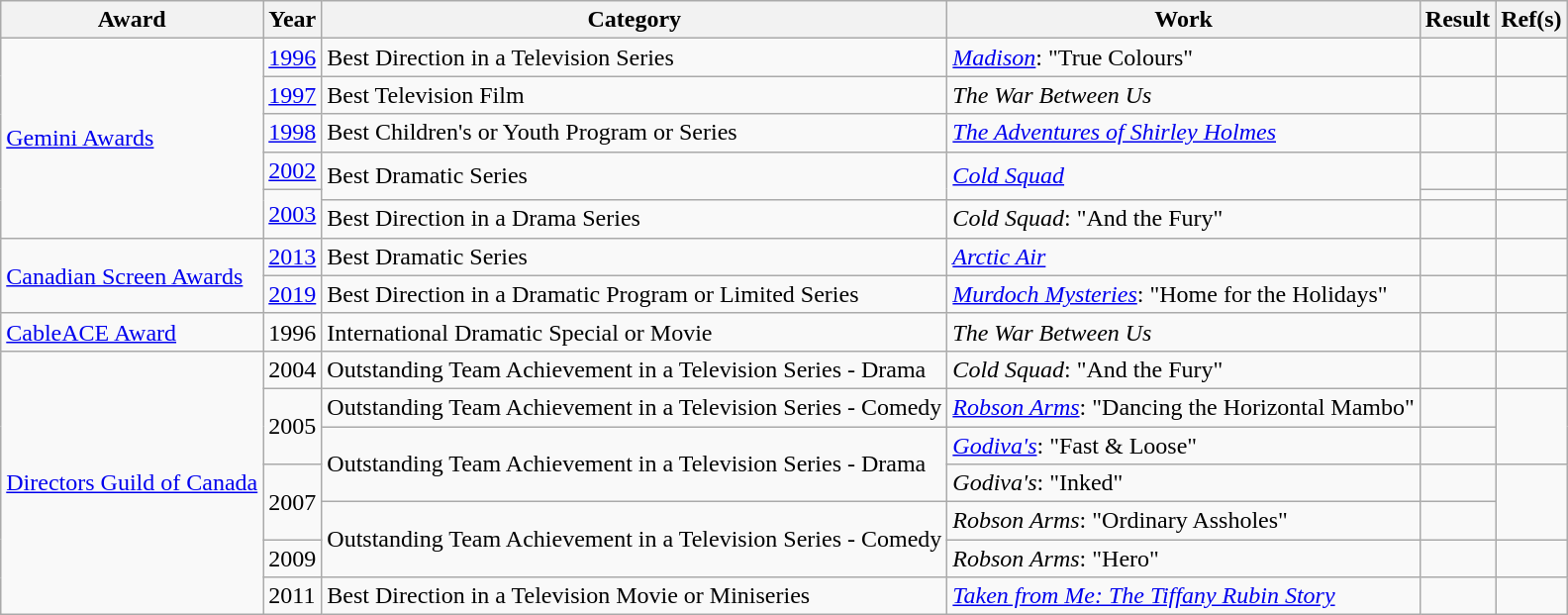<table class="wikitable plainrowheaders sortable">
<tr>
<th>Award</th>
<th>Year</th>
<th>Category</th>
<th>Work</th>
<th>Result</th>
<th>Ref(s)</th>
</tr>
<tr>
<td rowspan=6><a href='#'>Gemini Awards</a></td>
<td><a href='#'>1996</a></td>
<td>Best Direction in a Television Series</td>
<td><em><a href='#'>Madison</a></em>: "True Colours"</td>
<td></td>
<td></td>
</tr>
<tr>
<td><a href='#'>1997</a></td>
<td>Best Television Film</td>
<td><em>The War Between Us</em></td>
<td></td>
<td></td>
</tr>
<tr>
<td><a href='#'>1998</a></td>
<td>Best Children's or Youth Program or Series</td>
<td><em><a href='#'>The Adventures of Shirley Holmes</a></em></td>
<td></td>
<td></td>
</tr>
<tr>
<td><a href='#'>2002</a></td>
<td rowspan=2>Best Dramatic Series</td>
<td rowspan=2><em><a href='#'>Cold Squad</a></em></td>
<td></td>
<td></td>
</tr>
<tr>
<td rowspan=2><a href='#'>2003</a></td>
<td></td>
<td></td>
</tr>
<tr>
<td>Best Direction in a Drama Series</td>
<td><em>Cold Squad</em>: "And the Fury"</td>
<td></td>
<td></td>
</tr>
<tr>
<td rowspan=2><a href='#'>Canadian Screen Awards</a></td>
<td><a href='#'>2013</a></td>
<td>Best Dramatic Series</td>
<td><em><a href='#'>Arctic Air</a></em></td>
<td></td>
<td></td>
</tr>
<tr>
<td><a href='#'>2019</a></td>
<td>Best Direction in a Dramatic Program or Limited Series</td>
<td><em><a href='#'>Murdoch Mysteries</a></em>: "Home for the Holidays"</td>
<td></td>
<td></td>
</tr>
<tr>
<td><a href='#'>CableACE Award</a></td>
<td>1996</td>
<td>International Dramatic Special or Movie</td>
<td><em>The War Between Us</em></td>
<td></td>
<td></td>
</tr>
<tr>
<td rowspan=7><a href='#'>Directors Guild of Canada</a></td>
<td>2004</td>
<td>Outstanding Team Achievement in a Television Series - Drama</td>
<td><em>Cold Squad</em>: "And the Fury"</td>
<td></td>
<td></td>
</tr>
<tr>
<td rowspan=2>2005</td>
<td>Outstanding Team Achievement in a Television Series - Comedy</td>
<td><em><a href='#'>Robson Arms</a></em>: "Dancing the Horizontal Mambo"</td>
<td></td>
<td rowspan=2></td>
</tr>
<tr>
<td rowspan=2>Outstanding Team Achievement in a Television Series - Drama</td>
<td><em><a href='#'>Godiva's</a></em>: "Fast & Loose"</td>
<td></td>
</tr>
<tr>
<td rowspan=2>2007</td>
<td><em>Godiva's</em>: "Inked"</td>
<td></td>
<td rowspan=2></td>
</tr>
<tr>
<td rowspan=2>Outstanding Team Achievement in a Television Series - Comedy</td>
<td><em>Robson Arms</em>: "Ordinary Assholes"</td>
<td></td>
</tr>
<tr>
<td>2009</td>
<td><em>Robson Arms</em>: "Hero"</td>
<td></td>
<td></td>
</tr>
<tr>
<td>2011</td>
<td>Best Direction in a Television Movie or Miniseries</td>
<td><em><a href='#'>Taken from Me: The Tiffany Rubin Story</a></em></td>
<td></td>
<td></td>
</tr>
</table>
